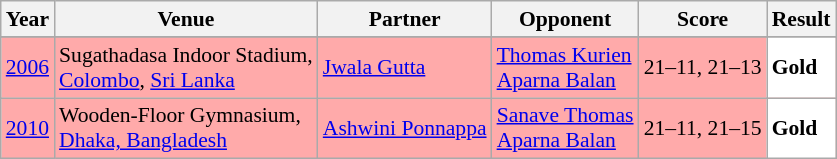<table class="sortable wikitable" style="font-size: 90%;">
<tr>
<th>Year</th>
<th>Venue</th>
<th>Partner</th>
<th>Opponent</th>
<th>Score</th>
<th>Result</th>
</tr>
<tr>
</tr>
<tr style="background:#FFAAAA">
<td align="center"><a href='#'>2006</a></td>
<td align="left">Sugathadasa Indoor Stadium,<br><a href='#'>Colombo</a>, <a href='#'>Sri Lanka</a></td>
<td align="left"> <a href='#'>Jwala Gutta</a></td>
<td align="left"> <a href='#'>Thomas Kurien</a> <br>  <a href='#'>Aparna Balan</a></td>
<td align="left">21–11, 21–13</td>
<td style="text-align:left; background:white"> <strong>Gold</strong></td>
</tr>
<tr style="background:#FFAAAA">
<td align="center"><a href='#'>2010</a></td>
<td align="left">Wooden-Floor Gymnasium,<br><a href='#'>Dhaka, Bangladesh</a></td>
<td align="left"> <a href='#'>Ashwini Ponnappa</a></td>
<td align="left"> <a href='#'>Sanave Thomas</a> <br>  <a href='#'>Aparna Balan</a></td>
<td align="left">21–11, 21–15</td>
<td style="text-align:left; background:white"> <strong>Gold</strong></td>
</tr>
</table>
